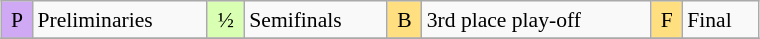<table class="wikitable" style="margin:0.5em auto; font-size:90%; line-height:1.25em;" width=40%;>
<tr>
<td style="background-color:#D0A9F5;text-align:center;">P</td>
<td>Preliminaries</td>
<td style="background-color:#D9FFB2;text-align:center;">½</td>
<td>Semifinals</td>
<td style="background-color:#FFDF80;text-align:center;">B</td>
<td>3rd place play-off</td>
<td style="background-color:#FFDF80;text-align:center;">F</td>
<td>Final</td>
</tr>
<tr>
</tr>
</table>
